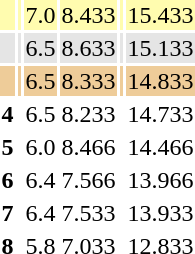<table>
<tr style="background:#fffcaf;">
<th scope=row style="text-align:center"></th>
<td align=left></td>
<td>7.0</td>
<td>8.433</td>
<td></td>
<td>15.433</td>
</tr>
<tr style="background:#e5e5e5;">
<th scope=row style="text-align:center"></th>
<td align=left></td>
<td>6.5</td>
<td>8.633</td>
<td></td>
<td>15.133</td>
</tr>
<tr style="background:#ec9;">
<th scope=row style="text-align:center"></th>
<td align=left></td>
<td>6.5</td>
<td>8.333</td>
<td></td>
<td>14.833</td>
</tr>
<tr>
<th scope=row style="text-align:center">4</th>
<td align=left></td>
<td>6.5</td>
<td>8.233</td>
<td></td>
<td>14.733</td>
</tr>
<tr>
<th scope=row style="text-align:center">5</th>
<td align=left></td>
<td>6.0</td>
<td>8.466</td>
<td></td>
<td>14.466</td>
</tr>
<tr>
<th scope=row style="text-align:center">6</th>
<td align=left></td>
<td>6.4</td>
<td>7.566</td>
<td></td>
<td>13.966</td>
</tr>
<tr>
<th scope=row style="text-align:center">7</th>
<td align=left></td>
<td>6.4</td>
<td>7.533</td>
<td></td>
<td>13.933</td>
</tr>
<tr>
<th scope=row style="text-align:center">8</th>
<td align=left></td>
<td>5.8</td>
<td>7.033</td>
<td></td>
<td>12.833</td>
</tr>
</table>
